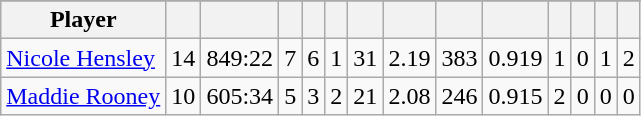<table class="wikitable sortable" style="text-align:center">
<tr>
</tr>
<tr>
<th>Player</th>
<th></th>
<th></th>
<th></th>
<th></th>
<th></th>
<th></th>
<th></th>
<th></th>
<th></th>
<th></th>
<th></th>
<th></th>
<th></th>
</tr>
<tr>
<td style="text-align:left;"><a href='#'>Nicole Hensley</a></td>
<td>14</td>
<td>849:22</td>
<td>7</td>
<td>6</td>
<td>1</td>
<td>31</td>
<td>2.19</td>
<td>383</td>
<td>0.919</td>
<td>1</td>
<td>0</td>
<td>1</td>
<td>2</td>
</tr>
<tr>
<td style="text-align:left;"><a href='#'>Maddie Rooney</a></td>
<td>10</td>
<td>605:34</td>
<td>5</td>
<td>3</td>
<td>2</td>
<td>21</td>
<td>2.08</td>
<td>246</td>
<td>0.915</td>
<td>2</td>
<td>0</td>
<td>0</td>
<td>0</td>
</tr>
</table>
